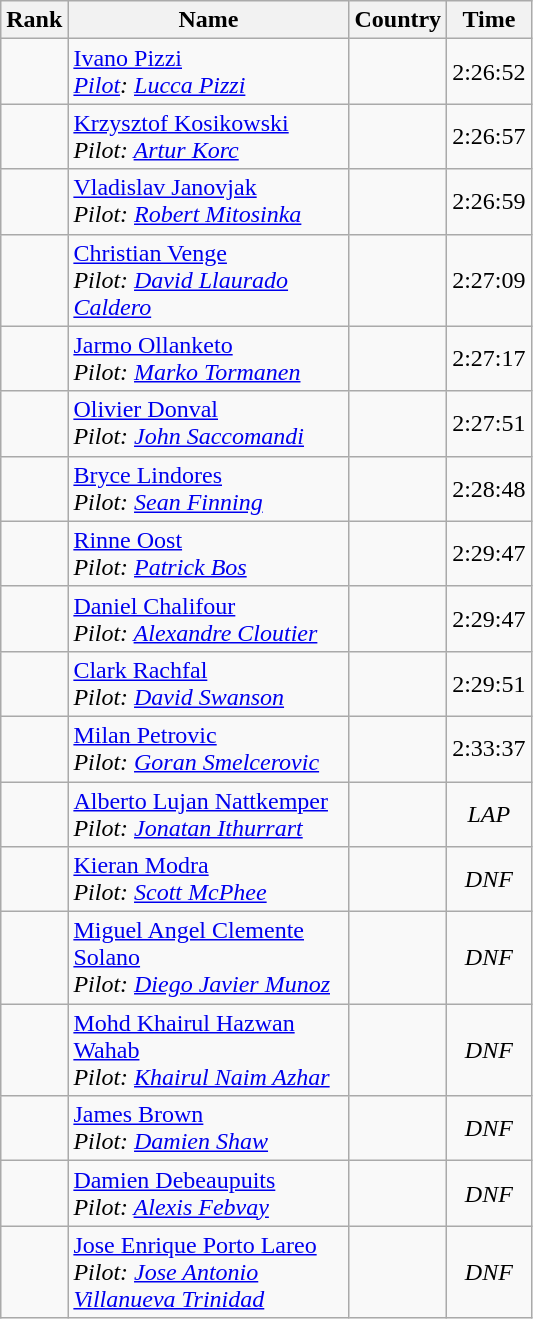<table class="wikitable sortable">
<tr>
<th width=20>Rank</th>
<th width=180>Name</th>
<th>Country</th>
<th>Time</th>
</tr>
<tr>
<td align="center"></td>
<td><a href='#'>Ivano Pizzi</a><br><em><a href='#'>Pilot</a>: <a href='#'>Lucca Pizzi</a></em></td>
<td></td>
<td align="center">2:26:52</td>
</tr>
<tr>
<td align="center"></td>
<td><a href='#'>Krzysztof Kosikowski</a><br><em>Pilot: <a href='#'>Artur Korc</a></em></td>
<td></td>
<td align="center">2:26:57</td>
</tr>
<tr>
<td align="center"></td>
<td><a href='#'>Vladislav Janovjak</a><br><em>Pilot: <a href='#'>Robert Mitosinka</a></em></td>
<td></td>
<td align="center">2:26:59</td>
</tr>
<tr>
<td align="center"></td>
<td><a href='#'>Christian Venge</a><br><em>Pilot: <a href='#'>David Llaurado Caldero</a></em></td>
<td></td>
<td align="center">2:27:09</td>
</tr>
<tr>
<td align="center"></td>
<td><a href='#'>Jarmo Ollanketo</a><br><em>Pilot: <a href='#'>Marko Tormanen</a></em></td>
<td></td>
<td align="center">2:27:17</td>
</tr>
<tr>
<td align="center"></td>
<td><a href='#'>Olivier Donval</a><br><em>Pilot: <a href='#'>John Saccomandi</a></em></td>
<td></td>
<td align="center">2:27:51</td>
</tr>
<tr>
<td align="center"></td>
<td><a href='#'>Bryce Lindores</a><br><em>Pilot: <a href='#'>Sean Finning</a></em></td>
<td></td>
<td align="center">2:28:48</td>
</tr>
<tr>
<td align="center"></td>
<td><a href='#'>Rinne Oost</a><br><em>Pilot: <a href='#'>Patrick Bos</a></em></td>
<td></td>
<td align="center">2:29:47</td>
</tr>
<tr>
<td align="center"></td>
<td><a href='#'>Daniel Chalifour</a><br><em>Pilot: <a href='#'>Alexandre Cloutier</a></em></td>
<td></td>
<td align="center">2:29:47</td>
</tr>
<tr>
<td align="center"></td>
<td><a href='#'>Clark Rachfal</a><br><em>Pilot: <a href='#'>David Swanson</a></em></td>
<td></td>
<td align="center">2:29:51</td>
</tr>
<tr>
<td align="center"></td>
<td><a href='#'>Milan Petrovic</a><br><em>Pilot: <a href='#'>Goran Smelcerovic</a></em></td>
<td></td>
<td align="center">2:33:37</td>
</tr>
<tr>
<td align="center"></td>
<td><a href='#'>Alberto Lujan Nattkemper</a><br><em>Pilot: <a href='#'>Jonatan Ithurrart</a></em></td>
<td></td>
<td align="center"><em>LAP</em></td>
</tr>
<tr>
<td align="center"></td>
<td><a href='#'>Kieran Modra</a><br><em>Pilot: <a href='#'>Scott McPhee</a></em></td>
<td></td>
<td align="center"><em>DNF</em></td>
</tr>
<tr>
<td align="center"></td>
<td><a href='#'>Miguel Angel Clemente Solano</a><br><em>Pilot: <a href='#'>Diego Javier Munoz</a></em></td>
<td></td>
<td align="center"><em>DNF</em></td>
</tr>
<tr>
<td align="center"></td>
<td><a href='#'>Mohd Khairul Hazwan Wahab</a><br><em>Pilot: <a href='#'>Khairul Naim Azhar</a></em></td>
<td></td>
<td align="center"><em>DNF</em></td>
</tr>
<tr>
<td align="center"></td>
<td><a href='#'>James Brown</a><br><em>Pilot: <a href='#'>Damien Shaw</a></em></td>
<td></td>
<td align="center"><em>DNF</em></td>
</tr>
<tr>
<td align="center"></td>
<td><a href='#'>Damien Debeaupuits</a><br><em>Pilot: <a href='#'>Alexis Febvay</a></em></td>
<td></td>
<td align="center"><em>DNF</em></td>
</tr>
<tr>
<td align="center"></td>
<td><a href='#'>Jose Enrique Porto Lareo</a><br><em>Pilot: <a href='#'>Jose Antonio Villanueva Trinidad</a></em></td>
<td></td>
<td align="center"><em>DNF</em></td>
</tr>
</table>
